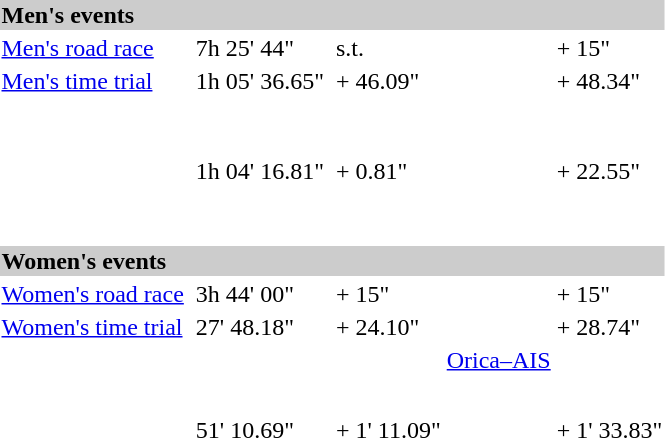<table>
<tr bgcolor="#cccccc">
<td colspan=7><strong>Men's events</strong></td>
</tr>
<tr>
<td><a href='#'>Men's road race</a><br></td>
<td> </td>
<td>7h 25' 44"</td>
<td></td>
<td>s.t.</td>
<td></td>
<td>+ 15"</td>
</tr>
<tr>
<td><a href='#'>Men's time trial</a><br></td>
<td> </td>
<td>1h 05' 36.65"</td>
<td></td>
<td>+ 46.09"</td>
<td></td>
<td>+ 48.34"</td>
</tr>
<tr>
<td rowspan=2><br></td>
<td> </td>
<td rowspan=2>1h 04' 16.81"</td>
<td> </td>
<td rowspan=2>+ 0.81"</td>
<td> </td>
<td rowspan=2>+ 22.55"</td>
</tr>
<tr>
<td><br><br><br><br><br></td>
<td><br><br><br><br><br></td>
<td><br><br><br><br><br></td>
</tr>
<tr bgcolor="#cccccc">
<td colspan=7><strong>Women's events</strong></td>
</tr>
<tr>
<td><a href='#'>Women's road race</a><br></td>
<td> </td>
<td>3h 44' 00"</td>
<td></td>
<td>+ 15"</td>
<td></td>
<td>+ 15"</td>
</tr>
<tr>
<td><a href='#'>Women's time trial</a><br></td>
<td> </td>
<td>27' 48.18"</td>
<td></td>
<td>+ 24.10"</td>
<td></td>
<td>+ 28.74"</td>
</tr>
<tr>
<td rowspan=2><br></td>
<td> </td>
<td rowspan=2>51' 10.69"</td>
<td> </td>
<td rowspan=2>+ 1' 11.09"</td>
<td> <a href='#'>Orica–AIS</a></td>
<td rowspan=2>+ 1' 33.83"</td>
</tr>
<tr>
<td><br><br><br><br><br></td>
<td><br><br><br><br><br></td>
<td><br><br><br><br><br></td>
</tr>
</table>
